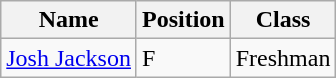<table class="wikitable">
<tr>
<th>Name</th>
<th>Position</th>
<th>Class</th>
</tr>
<tr>
<td><a href='#'>Josh Jackson</a></td>
<td>F</td>
<td>Freshman</td>
</tr>
</table>
